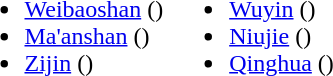<table>
<tr>
<td valign="top"><br><ul><li><a href='#'>Weibaoshan</a> ()</li><li><a href='#'>Ma'anshan</a> ()</li><li><a href='#'>Zijin</a> ()</li></ul></td>
<td valign="top"><br><ul><li><a href='#'>Wuyin</a> ()</li><li><a href='#'>Niujie</a> ()</li><li><a href='#'>Qinghua</a> ()</li></ul></td>
</tr>
</table>
